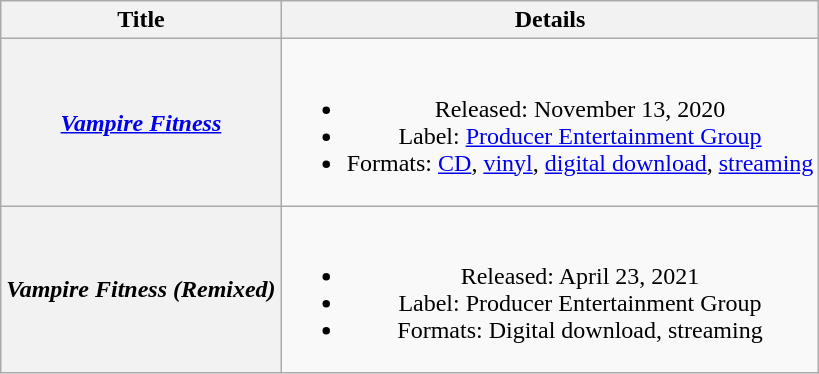<table class="wikitable plainrowheaders" style="text-align:center;">
<tr>
<th scope="col">Title</th>
<th scope="col">Details</th>
</tr>
<tr>
<th scope="row"><em><a href='#'>Vampire Fitness</a></em></th>
<td><br><ul><li>Released: November 13, 2020</li><li>Label: <a href='#'>Producer Entertainment Group</a></li><li>Formats: <a href='#'>CD</a>, <a href='#'>vinyl</a>, <a href='#'>digital download</a>, <a href='#'>streaming</a></li></ul></td>
</tr>
<tr>
<th scope="row"><em>Vampire Fitness (Remixed)</em></th>
<td><br><ul><li>Released: April 23, 2021</li><li>Label: Producer Entertainment Group</li><li>Formats: Digital download, streaming</li></ul></td>
</tr>
</table>
